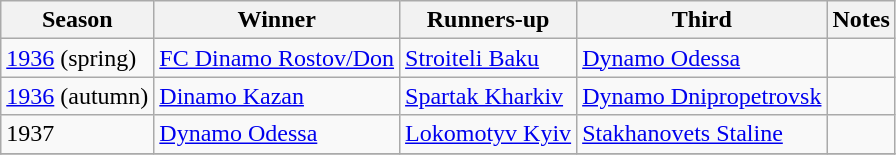<table class="wikitable">
<tr>
<th>Season</th>
<th>Winner</th>
<th>Runners-up</th>
<th>Third</th>
<th>Notes</th>
</tr>
<tr>
<td><a href='#'>1936</a> (spring)</td>
<td><a href='#'>FC Dinamo Rostov/Don</a></td>
<td><a href='#'>Stroiteli Baku</a></td>
<td><a href='#'>Dynamo Odessa</a></td>
<td></td>
</tr>
<tr>
<td><a href='#'>1936</a> (autumn)</td>
<td><a href='#'>Dinamo Kazan</a></td>
<td><a href='#'>Spartak Kharkiv</a></td>
<td><a href='#'>Dynamo Dnipropetrovsk</a></td>
<td></td>
</tr>
<tr>
<td>1937</td>
<td><a href='#'>Dynamo Odessa</a></td>
<td><a href='#'>Lokomotyv Kyiv</a></td>
<td><a href='#'>Stakhanovets Staline</a></td>
<td></td>
</tr>
<tr>
</tr>
</table>
